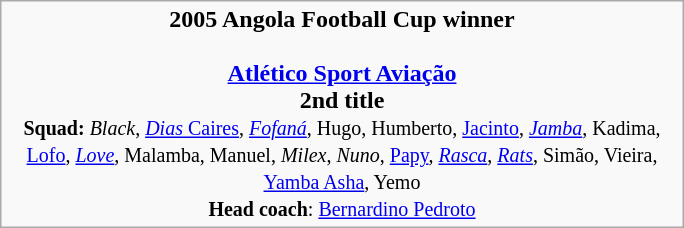<table class="wikitable" width=36% style="text-align:center; margin:auto">
<tr align=center>
<td><strong>2005 Angola Football Cup winner</strong><br><br><strong><a href='#'>Atlético Sport Aviação</a></strong><br><strong>2nd title</strong><br><small><strong>Squad:</strong> <em>Black</em>, <a href='#'><em>Dias</em> Caires</a>, <em><a href='#'>Fofaná</a></em>, Hugo, Humberto, <a href='#'>Jacinto</a>, <em><a href='#'>Jamba</a></em>, Kadima, <a href='#'>Lofo</a>, <em><a href='#'>Love</a></em>, Malamba, Manuel, <em>Milex</em>, <em>Nuno</em>, <a href='#'>Papy</a>, <em><a href='#'>Rasca</a></em>, <em><a href='#'>Rats</a></em>, Simão, Vieira, <a href='#'>Yamba Asha</a>, Yemo <br><strong>Head coach</strong>: <a href='#'>Bernardino Pedroto</a></small></td>
</tr>
</table>
